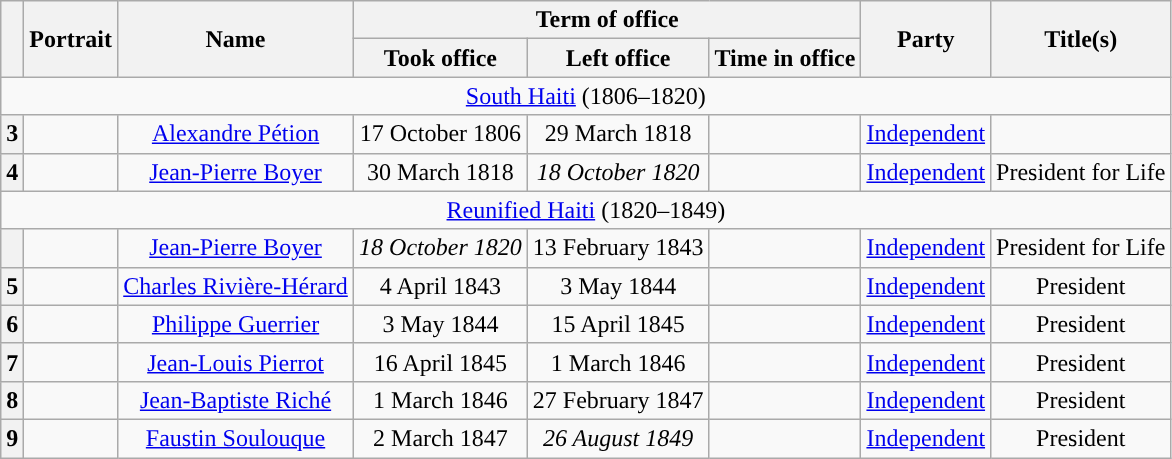<table class="wikitable" style="text-align:center">
<tr>
<th rowspan="2"></th>
<th rowspan="2">Portrait</th>
<th rowspan="2" width="150">Name<br></th>
<th colspan="3">Term of office</th>
<th rowspan="2">Party</th>
<th rowspan="2">Title(s)</th>
</tr>
<tr>
<th>Took office</th>
<th>Left office</th>
<th>Time in office</th>
</tr>
<tr>
<td colspan="8"><a href='#'>South Haiti</a> (1806–1820)</td>
</tr>
<tr>
<th style="background:">3</th>
<td></td>
<td><a href='#'>Alexandre Pétion</a><br></td>
<td>17 October 1806</td>
<td>29 March 1818</td>
<td></td>
<td><a href='#'>Independent</a></td>
<td></td>
</tr>
<tr>
<th style="background:">4</th>
<td></td>
<td><a href='#'>Jean-Pierre Boyer</a><br></td>
<td>30 March 1818</td>
<td><em>18 October 1820</em></td>
<td></td>
<td><a href='#'>Independent</a></td>
<td>President for Life</td>
</tr>
<tr>
<td colspan="8"><a href='#'>Reunified Haiti</a> (1820–1849)</td>
</tr>
<tr>
<th style="background:"></th>
<td></td>
<td><a href='#'>Jean-Pierre Boyer</a><br></td>
<td><em>18 October 1820</em></td>
<td>13 February 1843</td>
<td></td>
<td><a href='#'>Independent</a></td>
<td>President for Life</td>
</tr>
<tr>
<th style="background:">5</th>
<td></td>
<td><a href='#'>Charles Rivière-Hérard</a><br></td>
<td>4 April 1843</td>
<td>3 May 1844</td>
<td></td>
<td><a href='#'>Independent</a></td>
<td>President</td>
</tr>
<tr>
<th style="background:">6</th>
<td></td>
<td><a href='#'>Philippe Guerrier</a><br></td>
<td>3 May 1844</td>
<td>15 April 1845</td>
<td></td>
<td><a href='#'>Independent</a></td>
<td>President</td>
</tr>
<tr>
<th style="background:">7</th>
<td></td>
<td><a href='#'>Jean-Louis Pierrot</a><br></td>
<td>16 April 1845</td>
<td>1 March 1846</td>
<td></td>
<td><a href='#'>Independent</a></td>
<td>President</td>
</tr>
<tr>
<th style="background:">8</th>
<td></td>
<td><a href='#'>Jean-Baptiste Riché</a><br></td>
<td>1 March 1846</td>
<td>27 February 1847</td>
<td></td>
<td><a href='#'>Independent</a></td>
<td>President</td>
</tr>
<tr>
<th style="background:">9</th>
<td></td>
<td><a href='#'>Faustin Soulouque</a><br></td>
<td>2 March 1847</td>
<td><em>26 August 1849</em></td>
<td></td>
<td><a href='#'>Independent</a></td>
<td>President</td>
</tr>
</table>
